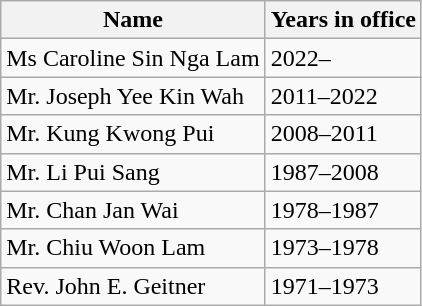<table class = "sortable wikitable">
<tr>
<th>Name</th>
<th>Years in office</th>
</tr>
<tr>
<td>Ms Caroline Sin Nga Lam</td>
<td>2022–</td>
</tr>
<tr>
<td>Mr. Joseph Yee Kin Wah</td>
<td>2011–2022</td>
</tr>
<tr>
<td>Mr. Kung Kwong Pui</td>
<td>2008–2011</td>
</tr>
<tr>
<td>Mr. Li Pui Sang</td>
<td>1987–2008</td>
</tr>
<tr>
<td>Mr. Chan Jan Wai</td>
<td>1978–1987</td>
</tr>
<tr>
<td>Mr. Chiu Woon Lam</td>
<td>1973–1978</td>
</tr>
<tr>
<td>Rev. John E. Geitner</td>
<td>1971–1973</td>
</tr>
</table>
